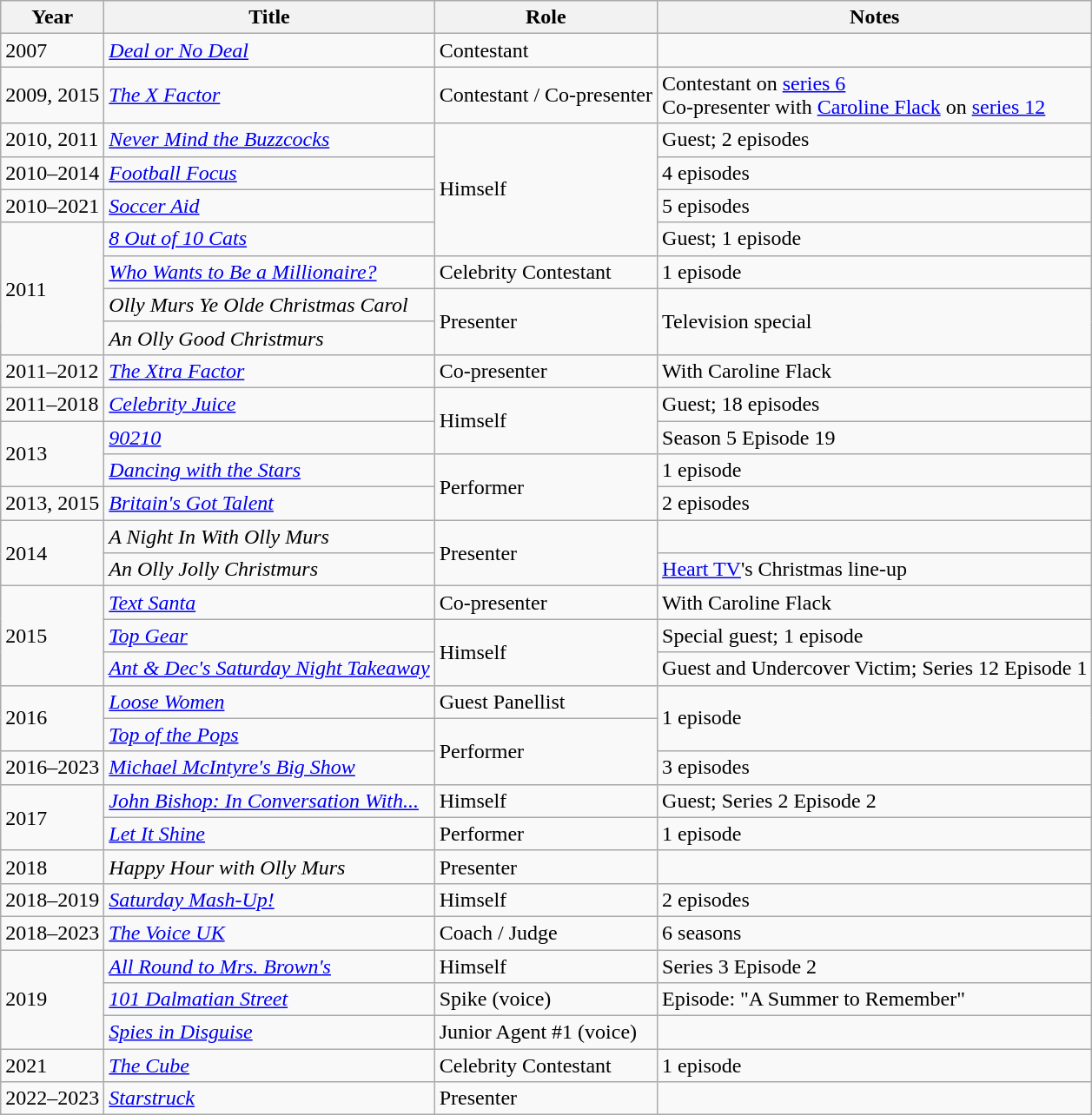<table class="wikitable sortable">
<tr>
<th>Year</th>
<th>Title</th>
<th>Role</th>
<th class="unsortable">Notes</th>
</tr>
<tr>
<td>2007</td>
<td><a href='#'><em>Deal or No Deal</em></a></td>
<td>Contestant</td>
<td></td>
</tr>
<tr>
<td>2009, 2015</td>
<td><em><a href='#'>The X Factor</a></em></td>
<td>Contestant / Co-presenter</td>
<td>Contestant on <a href='#'>series 6</a><br>Co-presenter with <a href='#'>Caroline Flack</a> on <a href='#'>series 12</a></td>
</tr>
<tr>
<td>2010, 2011</td>
<td><em><a href='#'>Never Mind the Buzzcocks</a></em></td>
<td rowspan="4">Himself</td>
<td>Guest; 2 episodes</td>
</tr>
<tr>
<td>2010–2014</td>
<td><em><a href='#'>Football Focus</a></em></td>
<td>4 episodes</td>
</tr>
<tr>
<td>2010–2021</td>
<td><em><a href='#'>Soccer Aid</a></em></td>
<td>5 episodes</td>
</tr>
<tr>
<td rowspan="4">2011</td>
<td><em><a href='#'>8 Out of 10 Cats</a></em></td>
<td>Guest; 1 episode</td>
</tr>
<tr>
<td><em><a href='#'>Who Wants to Be a Millionaire?</a></em></td>
<td>Celebrity Contestant</td>
<td>1 episode</td>
</tr>
<tr>
<td><em>Olly Murs Ye Olde Christmas Carol</em></td>
<td rowspan="2">Presenter</td>
<td rowspan="2">Television special</td>
</tr>
<tr>
<td><em>An Olly Good Christmurs</em></td>
</tr>
<tr>
<td>2011–2012</td>
<td><em><a href='#'>The Xtra Factor</a></em></td>
<td>Co-presenter</td>
<td>With Caroline Flack</td>
</tr>
<tr>
<td>2011–2018</td>
<td><em><a href='#'>Celebrity Juice</a></em></td>
<td rowspan="2">Himself</td>
<td>Guest; 18 episodes</td>
</tr>
<tr>
<td rowspan="2">2013</td>
<td><em><a href='#'>90210</a></em></td>
<td>Season 5 Episode 19</td>
</tr>
<tr>
<td><a href='#'><em>Dancing with the Stars</em></a></td>
<td rowspan="2">Performer</td>
<td>1 episode</td>
</tr>
<tr>
<td>2013, 2015</td>
<td><em><a href='#'>Britain's Got Talent</a></em></td>
<td>2 episodes</td>
</tr>
<tr>
<td rowspan="2">2014</td>
<td><em>A Night In With Olly Murs</em></td>
<td rowspan="2">Presenter</td>
<td></td>
</tr>
<tr>
<td><em>An Olly Jolly Christmurs</em></td>
<td><a href='#'>Heart TV</a>'s Christmas line-up</td>
</tr>
<tr>
<td rowspan="3">2015</td>
<td><em><a href='#'>Text Santa</a></em></td>
<td>Co-presenter</td>
<td>With Caroline Flack</td>
</tr>
<tr>
<td><a href='#'><em>Top Gear</em></a></td>
<td rowspan="2">Himself</td>
<td>Special guest; 1 episode</td>
</tr>
<tr>
<td><em><a href='#'>Ant & Dec's Saturday Night Takeaway</a></em></td>
<td>Guest and Undercover Victim; Series 12 Episode 1</td>
</tr>
<tr>
<td rowspan="2">2016</td>
<td><em><a href='#'>Loose Women</a></em></td>
<td>Guest Panellist</td>
<td rowspan="2">1 episode</td>
</tr>
<tr>
<td><em><a href='#'>Top of the Pops</a></em></td>
<td rowspan="2">Performer</td>
</tr>
<tr>
<td>2016–2023</td>
<td><em><a href='#'>Michael McIntyre's Big Show</a></em></td>
<td>3 episodes</td>
</tr>
<tr>
<td rowspan="2">2017</td>
<td><em><a href='#'>John Bishop: In Conversation With...</a></em></td>
<td>Himself</td>
<td>Guest; Series 2 Episode 2</td>
</tr>
<tr>
<td><a href='#'><em>Let It Shine</em></a></td>
<td>Performer</td>
<td>1 episode</td>
</tr>
<tr>
<td>2018</td>
<td><em>Happy Hour with Olly Murs</em></td>
<td>Presenter</td>
<td></td>
</tr>
<tr>
<td>2018–2019</td>
<td><em><a href='#'>Saturday Mash-Up!</a></em></td>
<td>Himself</td>
<td>2 episodes</td>
</tr>
<tr>
<td>2018–2023</td>
<td><em><a href='#'>The Voice UK</a></em></td>
<td>Coach / Judge</td>
<td>6 seasons</td>
</tr>
<tr>
<td rowspan="3">2019</td>
<td><em><a href='#'>All Round to Mrs. Brown's</a></em></td>
<td>Himself</td>
<td>Series 3 Episode 2</td>
</tr>
<tr>
<td><em><a href='#'>101 Dalmatian Street</a></em></td>
<td>Spike (voice)</td>
<td>Episode: "A Summer to Remember"</td>
</tr>
<tr>
<td><em><a href='#'>Spies in Disguise</a></em></td>
<td>Junior Agent #1 (voice)</td>
<td></td>
</tr>
<tr>
<td>2021</td>
<td><a href='#'><em>The Cube</em></a></td>
<td>Celebrity Contestant</td>
<td>1 episode</td>
</tr>
<tr>
<td>2022–2023</td>
<td><em><a href='#'>Starstruck</a></em></td>
<td>Presenter</td>
<td></td>
</tr>
</table>
